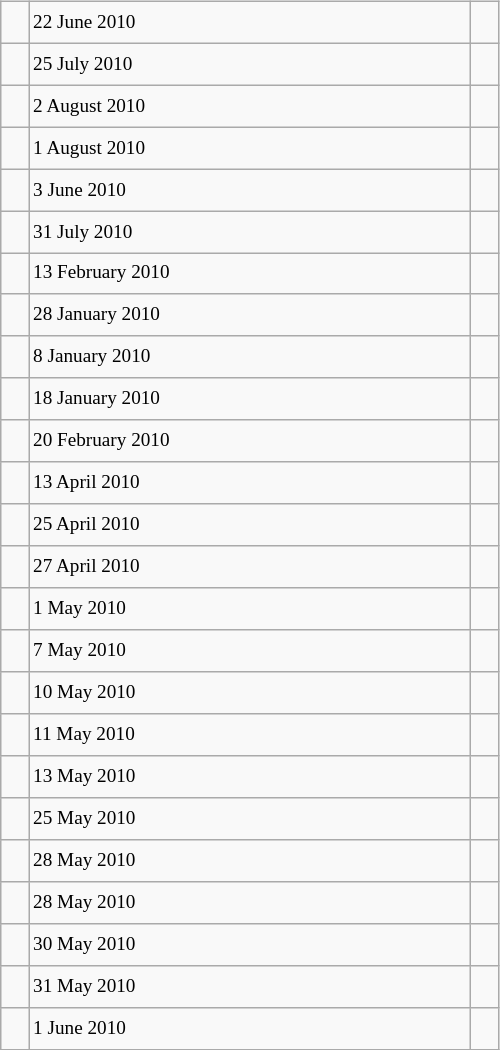<table class="wikitable" style="font-size: 80%; float: left; width: 26em; margin-right: 1em; height: 700px">
<tr>
<td></td>
<td>22 June 2010</td>
<td></td>
</tr>
<tr>
<td></td>
<td>25 July 2010</td>
<td></td>
</tr>
<tr>
<td></td>
<td>2 August 2010</td>
<td></td>
</tr>
<tr>
<td></td>
<td>1 August 2010</td>
<td></td>
</tr>
<tr>
<td></td>
<td>3 June 2010</td>
<td></td>
</tr>
<tr>
<td></td>
<td>31 July 2010</td>
<td></td>
</tr>
<tr>
<td></td>
<td>13 February 2010</td>
<td></td>
</tr>
<tr>
<td></td>
<td>28 January 2010</td>
<td></td>
</tr>
<tr>
<td></td>
<td>8 January 2010</td>
<td></td>
</tr>
<tr>
<td></td>
<td>18 January 2010</td>
<td></td>
</tr>
<tr>
<td></td>
<td>20 February 2010</td>
<td></td>
</tr>
<tr>
<td></td>
<td>13 April 2010</td>
<td></td>
</tr>
<tr>
<td></td>
<td>25 April 2010</td>
<td></td>
</tr>
<tr>
<td></td>
<td>27 April 2010</td>
<td></td>
</tr>
<tr>
<td></td>
<td>1 May 2010</td>
<td></td>
</tr>
<tr>
<td></td>
<td>7 May 2010</td>
<td></td>
</tr>
<tr>
<td></td>
<td>10 May 2010</td>
<td></td>
</tr>
<tr>
<td></td>
<td>11 May 2010</td>
<td></td>
</tr>
<tr>
<td></td>
<td>13 May 2010</td>
<td></td>
</tr>
<tr>
<td></td>
<td>25 May 2010</td>
<td></td>
</tr>
<tr>
<td></td>
<td>28 May 2010</td>
<td></td>
</tr>
<tr>
<td></td>
<td>28 May 2010</td>
<td></td>
</tr>
<tr>
<td></td>
<td>30 May 2010</td>
<td></td>
</tr>
<tr>
<td></td>
<td>31 May 2010</td>
<td></td>
</tr>
<tr>
<td></td>
<td>1 June 2010</td>
<td></td>
</tr>
</table>
